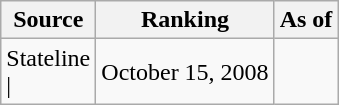<table class="wikitable" style="text-align:center">
<tr>
<th>Source</th>
<th>Ranking</th>
<th>As of</th>
</tr>
<tr>
<td align=left>Stateline<br>| </td>
<td>October 15, 2008</td>
</tr>
</table>
